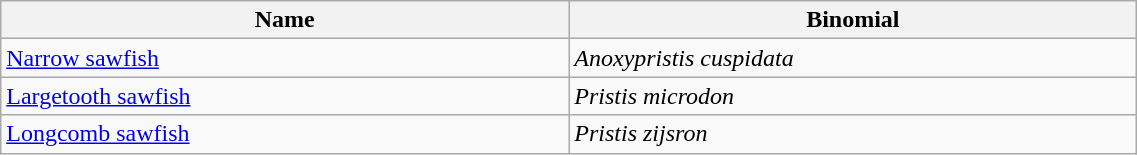<table width=60% class="wikitable">
<tr>
<th width=20%>Name</th>
<th width=20%>Binomial</th>
</tr>
<tr>
<td><a href='#'>Narrow sawfish</a><br></td>
<td><em>Anoxypristis cuspidata</em></td>
</tr>
<tr>
<td><a href='#'>Largetooth sawfish</a><br></td>
<td><em>Pristis microdon</em></td>
</tr>
<tr>
<td><a href='#'>Longcomb sawfish</a><br></td>
<td><em>Pristis zijsron</em></td>
</tr>
</table>
